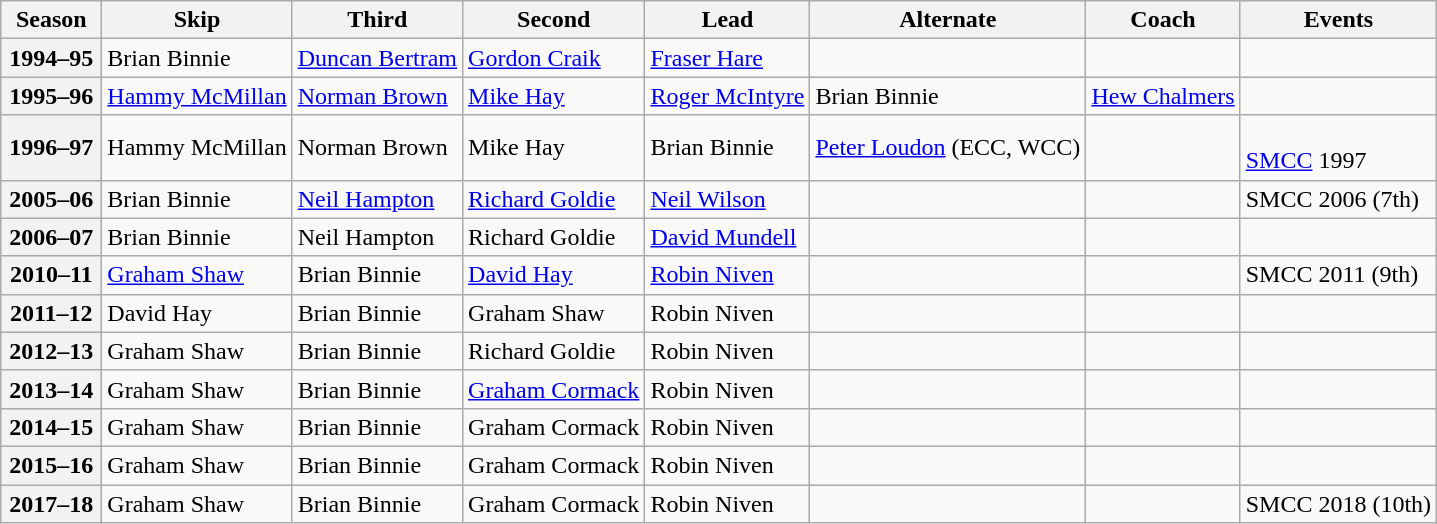<table class="wikitable">
<tr>
<th scope="col" width=60>Season</th>
<th scope="col">Skip</th>
<th scope="col">Third</th>
<th scope="col">Second</th>
<th scope="col">Lead</th>
<th scope="col">Alternate</th>
<th scope="col">Coach</th>
<th scope="col">Events</th>
</tr>
<tr>
<th scope="row">1994–95</th>
<td>Brian Binnie</td>
<td><a href='#'>Duncan Bertram</a></td>
<td><a href='#'>Gordon Craik</a></td>
<td><a href='#'>Fraser Hare</a></td>
<td></td>
<td></td>
<td></td>
</tr>
<tr>
<th scope="row">1995–96</th>
<td><a href='#'>Hammy McMillan</a></td>
<td><a href='#'>Norman Brown</a></td>
<td><a href='#'>Mike Hay</a></td>
<td><a href='#'>Roger McIntyre</a></td>
<td>Brian Binnie</td>
<td><a href='#'>Hew Chalmers</a></td>
<td> </td>
</tr>
<tr>
<th scope="row">1996–97</th>
<td>Hammy McMillan</td>
<td>Norman Brown</td>
<td>Mike Hay</td>
<td>Brian Binnie</td>
<td><a href='#'>Peter Loudon</a> (ECC, WCC)</td>
<td></td>
<td> <br><a href='#'>SMCC</a> 1997 <br> </td>
</tr>
<tr>
<th scope="row">2005–06</th>
<td>Brian Binnie</td>
<td><a href='#'>Neil Hampton</a></td>
<td><a href='#'>Richard Goldie</a></td>
<td><a href='#'>Neil Wilson</a></td>
<td></td>
<td></td>
<td>SMCC 2006 (7th)</td>
</tr>
<tr>
<th scope="row">2006–07</th>
<td>Brian Binnie</td>
<td>Neil Hampton</td>
<td>Richard Goldie</td>
<td><a href='#'>David Mundell</a></td>
<td></td>
<td></td>
<td></td>
</tr>
<tr>
<th scope="row">2010–11</th>
<td><a href='#'>Graham Shaw</a></td>
<td>Brian Binnie</td>
<td><a href='#'>David Hay</a></td>
<td><a href='#'>Robin Niven</a></td>
<td></td>
<td></td>
<td>SMCC 2011 (9th)</td>
</tr>
<tr>
<th scope="row">2011–12</th>
<td>David Hay</td>
<td>Brian Binnie</td>
<td>Graham Shaw</td>
<td>Robin Niven</td>
<td></td>
<td></td>
<td></td>
</tr>
<tr>
<th scope="row">2012–13</th>
<td>Graham Shaw</td>
<td>Brian Binnie</td>
<td>Richard Goldie</td>
<td>Robin Niven</td>
<td></td>
<td></td>
<td></td>
</tr>
<tr>
<th scope="row">2013–14</th>
<td>Graham Shaw</td>
<td>Brian Binnie</td>
<td><a href='#'>Graham Cormack</a></td>
<td>Robin Niven</td>
<td></td>
<td></td>
<td></td>
</tr>
<tr>
<th scope="row">2014–15</th>
<td>Graham Shaw</td>
<td>Brian Binnie</td>
<td>Graham Cormack</td>
<td>Robin Niven</td>
<td></td>
<td></td>
<td></td>
</tr>
<tr>
<th scope="row">2015–16</th>
<td>Graham Shaw</td>
<td>Brian Binnie</td>
<td>Graham Cormack</td>
<td>Robin Niven</td>
<td></td>
<td></td>
<td></td>
</tr>
<tr>
<th scope="row">2017–18</th>
<td>Graham Shaw</td>
<td>Brian Binnie</td>
<td>Graham Cormack</td>
<td>Robin Niven</td>
<td></td>
<td></td>
<td>SMCC 2018 (10th)</td>
</tr>
</table>
